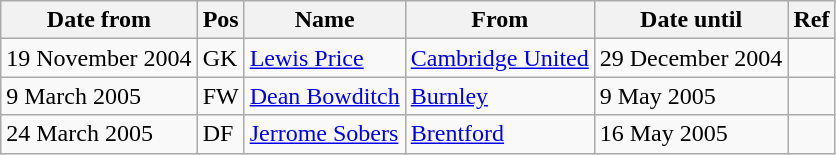<table class="wikitable">
<tr>
<th>Date from</th>
<th>Pos</th>
<th>Name</th>
<th>From</th>
<th>Date until</th>
<th>Ref</th>
</tr>
<tr>
<td>19 November 2004</td>
<td>GK</td>
<td> <a href='#'>Lewis Price</a></td>
<td> <a href='#'>Cambridge United</a></td>
<td>29 December 2004</td>
<td></td>
</tr>
<tr>
<td>9 March 2005</td>
<td>FW</td>
<td> <a href='#'>Dean Bowditch</a></td>
<td> <a href='#'>Burnley</a></td>
<td>9 May 2005</td>
<td></td>
</tr>
<tr>
<td>24 March 2005</td>
<td>DF</td>
<td> <a href='#'>Jerrome Sobers</a></td>
<td> <a href='#'>Brentford</a></td>
<td>16 May 2005</td>
<td></td>
</tr>
</table>
